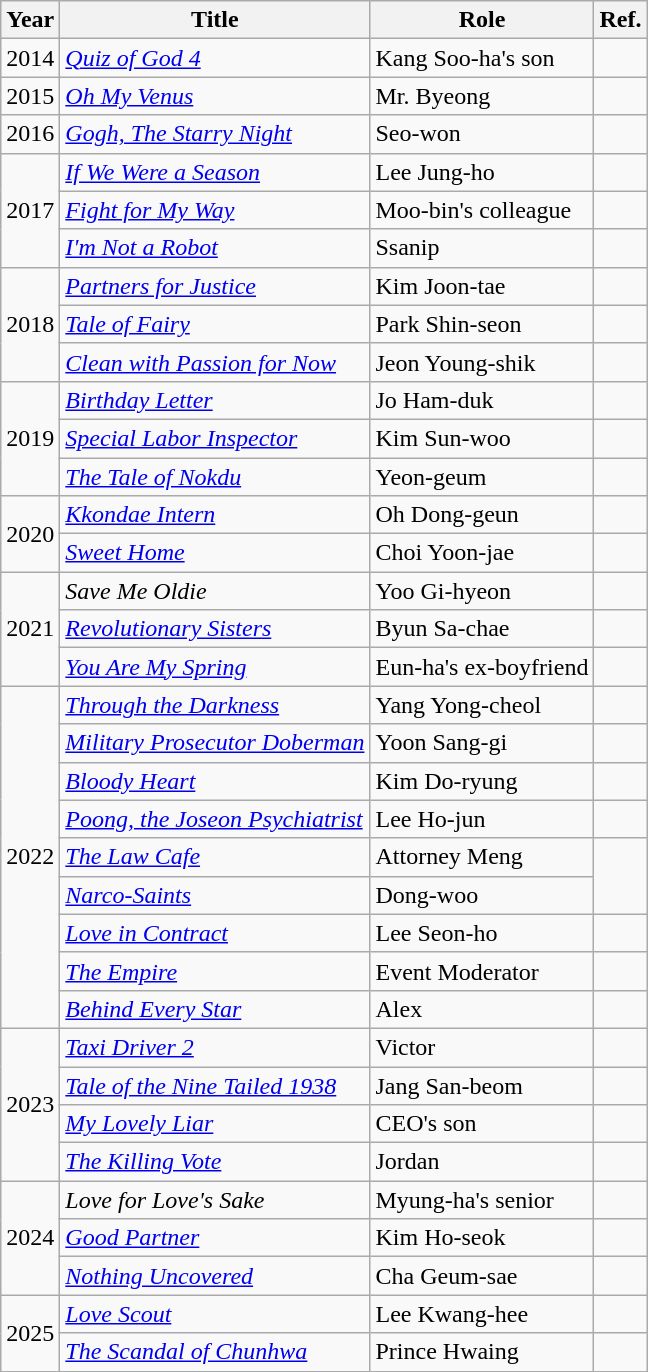<table class="wikitable">
<tr>
<th>Year</th>
<th>Title</th>
<th>Role</th>
<th>Ref.</th>
</tr>
<tr>
<td>2014</td>
<td><em><a href='#'>Quiz of God 4</a></em></td>
<td>Kang Soo-ha's son</td>
<td></td>
</tr>
<tr>
<td>2015</td>
<td><em><a href='#'>Oh My Venus</a></em></td>
<td>Mr. Byeong</td>
<td></td>
</tr>
<tr>
<td>2016</td>
<td><em><a href='#'>Gogh, The Starry Night</a></em></td>
<td>Seo-won</td>
<td></td>
</tr>
<tr>
<td rowspan="3">2017</td>
<td><em><a href='#'>If We Were a Season</a></em></td>
<td>Lee Jung-ho</td>
<td></td>
</tr>
<tr>
<td><em><a href='#'>Fight for My Way</a></em></td>
<td>Moo-bin's colleague</td>
<td></td>
</tr>
<tr>
<td><em><a href='#'>I'm Not a Robot</a></em></td>
<td>Ssanip</td>
<td></td>
</tr>
<tr>
<td rowspan="3">2018</td>
<td><em><a href='#'>Partners for Justice</a></em></td>
<td>Kim Joon-tae</td>
<td></td>
</tr>
<tr>
<td><em><a href='#'>Tale of Fairy</a></em></td>
<td>Park Shin-seon</td>
<td></td>
</tr>
<tr>
<td><em><a href='#'>Clean with Passion for Now</a></em></td>
<td>Jeon Young-shik</td>
<td></td>
</tr>
<tr>
<td rowspan="3">2019</td>
<td><em><a href='#'>Birthday Letter</a></em></td>
<td>Jo Ham-duk</td>
<td></td>
</tr>
<tr>
<td><em><a href='#'>Special Labor Inspector</a></em></td>
<td>Kim Sun-woo</td>
<td></td>
</tr>
<tr>
<td><em><a href='#'>The Tale of Nokdu</a></em></td>
<td>Yeon-geum</td>
<td></td>
</tr>
<tr>
<td rowspan="2">2020</td>
<td><em><a href='#'>Kkondae Intern</a></em></td>
<td>Oh Dong-geun</td>
<td></td>
</tr>
<tr>
<td><em><a href='#'>Sweet Home</a></em></td>
<td>Choi Yoon-jae</td>
<td></td>
</tr>
<tr>
<td rowspan="3">2021</td>
<td><em>Save Me Oldie</em></td>
<td>Yoo Gi-hyeon</td>
<td></td>
</tr>
<tr>
<td><em><a href='#'>Revolutionary Sisters</a></em></td>
<td>Byun Sa-chae</td>
<td></td>
</tr>
<tr>
<td><em><a href='#'>You Are My Spring</a></em></td>
<td>Eun-ha's ex-boyfriend</td>
<td></td>
</tr>
<tr>
<td rowspan="9">2022</td>
<td><em><a href='#'>Through the Darkness</a></em></td>
<td>Yang Yong-cheol</td>
<td></td>
</tr>
<tr>
<td><em><a href='#'>Military Prosecutor Doberman</a></em></td>
<td>Yoon Sang-gi</td>
<td></td>
</tr>
<tr>
<td><em><a href='#'>Bloody Heart</a></em></td>
<td>Kim Do-ryung</td>
<td></td>
</tr>
<tr>
<td><em><a href='#'>Poong, the Joseon Psychiatrist</a></em></td>
<td>Lee Ho-jun</td>
<td></td>
</tr>
<tr>
<td><em><a href='#'>The Law Cafe</a></em></td>
<td>Attorney Meng</td>
<td rowspan=2></td>
</tr>
<tr>
<td><em><a href='#'>Narco-Saints</a></em></td>
<td>Dong-woo</td>
</tr>
<tr>
<td><em><a href='#'>Love in Contract</a></em></td>
<td>Lee Seon-ho</td>
<td></td>
</tr>
<tr>
<td><em><a href='#'>The Empire</a></em></td>
<td>Event Moderator</td>
<td></td>
</tr>
<tr>
<td><em><a href='#'>Behind Every Star</a></em></td>
<td>Alex</td>
<td></td>
</tr>
<tr>
<td rowspan="4">2023</td>
<td><em><a href='#'>Taxi Driver 2</a></em></td>
<td>Victor</td>
<td></td>
</tr>
<tr>
<td><em><a href='#'>Tale of the Nine Tailed 1938</a></em></td>
<td>Jang San-beom</td>
<td></td>
</tr>
<tr>
<td><em><a href='#'>My Lovely Liar</a></em></td>
<td>CEO's son</td>
<td></td>
</tr>
<tr>
<td><em><a href='#'>The Killing Vote</a></em></td>
<td>Jordan</td>
<td></td>
</tr>
<tr>
<td rowspan="3">2024</td>
<td><em>Love for Love's Sake</em></td>
<td>Myung-ha's senior</td>
<td></td>
</tr>
<tr>
<td><em><a href='#'>Good Partner</a></em></td>
<td>Kim Ho-seok</td>
<td></td>
</tr>
<tr>
<td><em><a href='#'>Nothing Uncovered</a></em></td>
<td>Cha Geum-sae</td>
<td></td>
</tr>
<tr>
<td rowspan="2">2025</td>
<td><em><a href='#'>Love Scout</a></em></td>
<td>Lee Kwang-hee</td>
<td></td>
</tr>
<tr>
<td><em><a href='#'>The Scandal of Chunhwa</a></em></td>
<td>Prince Hwaing</td>
<td></td>
</tr>
</table>
